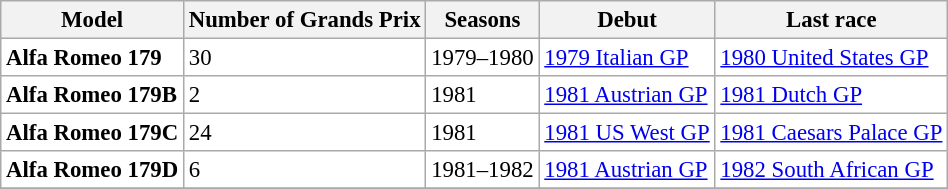<table class="wikitable" style="font-size: 95%;">
<tr>
<th>Model</th>
<th>Number of Grands Prix</th>
<th>Seasons</th>
<th>Debut</th>
<th>Last race</th>
</tr>
<tr style="background:#ffffff;">
<td><strong>Alfa Romeo 179</strong></td>
<td>30</td>
<td>1979–1980</td>
<td><a href='#'>1979 Italian GP</a></td>
<td><a href='#'>1980 United States GP</a></td>
</tr>
<tr style="background:#ffffff;">
<td><strong>Alfa Romeo 179B</strong></td>
<td>2</td>
<td>1981</td>
<td><a href='#'>1981 Austrian GP</a></td>
<td><a href='#'>1981 Dutch GP</a></td>
</tr>
<tr style="background:#ffffff;">
<td><strong>Alfa Romeo 179C</strong></td>
<td>24</td>
<td>1981</td>
<td><a href='#'>1981 US West GP</a></td>
<td><a href='#'>1981 Caesars Palace GP</a></td>
</tr>
<tr style="background:#ffffff;">
<td><strong>Alfa Romeo 179D</strong></td>
<td>6</td>
<td>1981–1982</td>
<td><a href='#'>1981 Austrian GP</a></td>
<td><a href='#'>1982 South African GP</a></td>
</tr>
<tr style="background:#ffffff;">
</tr>
</table>
